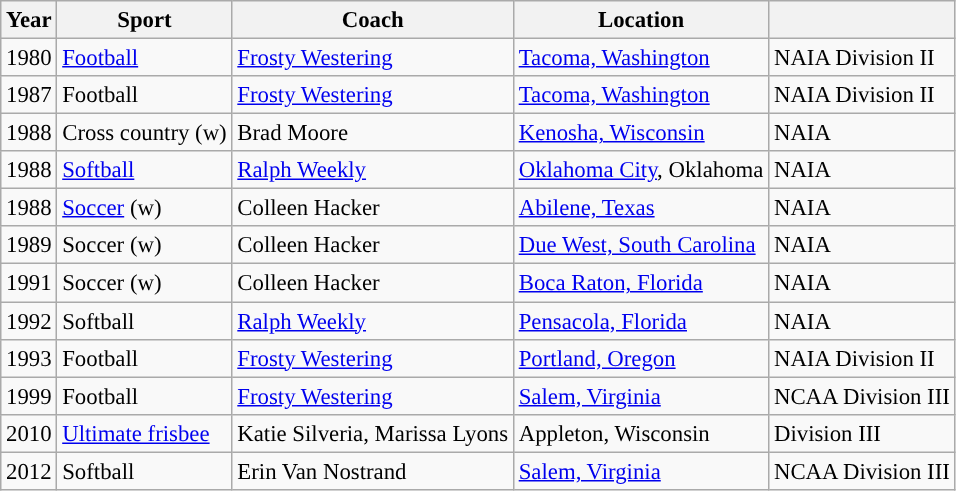<table class="wikitable" style="text-align:; font-size:95%">
<tr>
<th>Year</th>
<th>Sport</th>
<th>Coach</th>
<th>Location</th>
<th></th>
</tr>
<tr>
<td>1980</td>
<td><a href='#'>Football</a></td>
<td><a href='#'>Frosty Westering</a></td>
<td><a href='#'>Tacoma, Washington</a></td>
<td>NAIA Division II</td>
</tr>
<tr>
<td>1987</td>
<td>Football</td>
<td><a href='#'>Frosty Westering</a></td>
<td><a href='#'>Tacoma, Washington</a></td>
<td>NAIA Division II</td>
</tr>
<tr>
<td>1988</td>
<td>Cross country (w)</td>
<td>Brad Moore</td>
<td><a href='#'>Kenosha, Wisconsin</a></td>
<td>NAIA</td>
</tr>
<tr>
<td>1988</td>
<td><a href='#'>Softball</a></td>
<td><a href='#'>Ralph Weekly</a></td>
<td><a href='#'>Oklahoma City</a>, Oklahoma</td>
<td>NAIA</td>
</tr>
<tr>
<td>1988</td>
<td><a href='#'>Soccer</a> (w)</td>
<td>Colleen Hacker</td>
<td><a href='#'>Abilene, Texas</a></td>
<td>NAIA</td>
</tr>
<tr>
<td>1989</td>
<td>Soccer (w)</td>
<td>Colleen Hacker</td>
<td><a href='#'>Due West, South Carolina</a></td>
<td>NAIA</td>
</tr>
<tr>
<td>1991</td>
<td>Soccer (w)</td>
<td>Colleen Hacker</td>
<td><a href='#'>Boca Raton, Florida</a></td>
<td>NAIA</td>
</tr>
<tr>
<td>1992</td>
<td>Softball</td>
<td><a href='#'>Ralph Weekly</a></td>
<td><a href='#'>Pensacola, Florida</a></td>
<td>NAIA</td>
</tr>
<tr>
<td>1993</td>
<td>Football</td>
<td><a href='#'>Frosty Westering</a></td>
<td><a href='#'>Portland, Oregon</a></td>
<td>NAIA Division II</td>
</tr>
<tr>
<td>1999</td>
<td>Football</td>
<td><a href='#'>Frosty Westering</a></td>
<td><a href='#'>Salem, Virginia</a></td>
<td>NCAA Division III</td>
</tr>
<tr>
<td>2010</td>
<td><a href='#'>Ultimate frisbee</a></td>
<td>Katie Silveria, Marissa Lyons</td>
<td>Appleton, Wisconsin</td>
<td>Division III</td>
</tr>
<tr>
<td>2012</td>
<td>Softball</td>
<td>Erin Van Nostrand</td>
<td><a href='#'>Salem, Virginia</a></td>
<td>NCAA Division III</td>
</tr>
</table>
